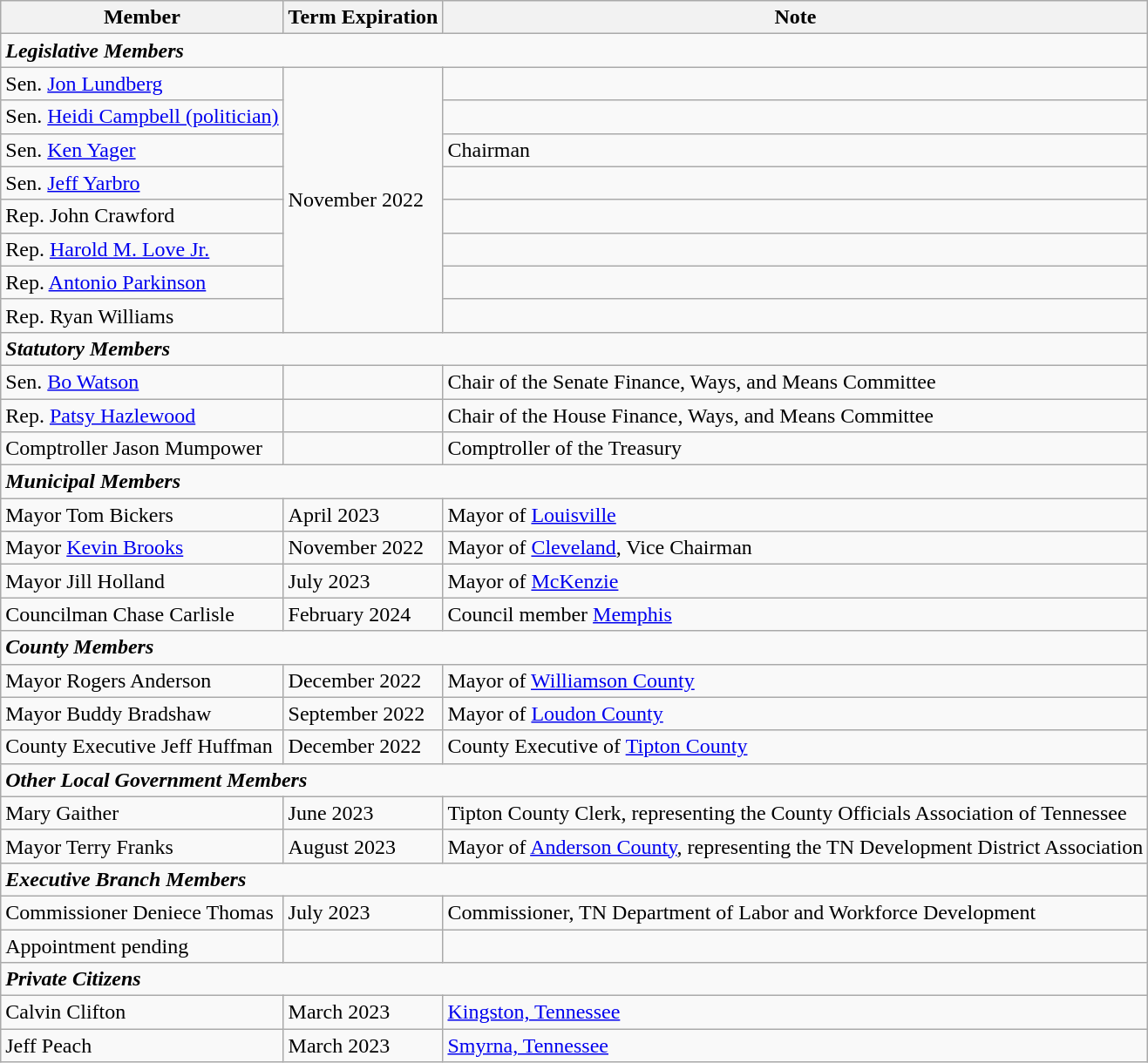<table class="wikitable">
<tr>
<th>Member</th>
<th>Term Expiration</th>
<th>Note</th>
</tr>
<tr>
<td colspan="3"><strong><em>Legislative Members</em></strong></td>
</tr>
<tr>
<td>Sen. <a href='#'>Jon Lundberg</a></td>
<td rowspan="8">November 2022</td>
<td></td>
</tr>
<tr>
<td>Sen. <a href='#'>Heidi Campbell (politician)</a></td>
<td></td>
</tr>
<tr>
<td>Sen. <a href='#'>Ken Yager</a></td>
<td>Chairman</td>
</tr>
<tr>
<td>Sen. <a href='#'>Jeff Yarbro</a></td>
<td></td>
</tr>
<tr>
<td>Rep. John Crawford</td>
<td></td>
</tr>
<tr>
<td>Rep. <a href='#'>Harold M. Love Jr.</a></td>
<td></td>
</tr>
<tr>
<td>Rep.  <a href='#'>Antonio Parkinson</a></td>
<td></td>
</tr>
<tr>
<td>Rep. Ryan Williams</td>
<td></td>
</tr>
<tr>
<td colspan="3"><strong><em>Statutory Members</em></strong></td>
</tr>
<tr>
<td>Sen. <a href='#'>Bo Watson</a></td>
<td></td>
<td>Chair of the Senate Finance, Ways, and Means Committee</td>
</tr>
<tr>
<td>Rep. <a href='#'>Patsy Hazlewood</a></td>
<td></td>
<td>Chair of the House Finance, Ways, and Means Committee</td>
</tr>
<tr>
<td>Comptroller Jason Mumpower</td>
<td></td>
<td>Comptroller of the Treasury</td>
</tr>
<tr>
<td colspan="3"><strong><em>Municipal Members</em></strong></td>
</tr>
<tr>
<td>Mayor Tom Bickers</td>
<td>April 2023</td>
<td>Mayor of <a href='#'>Louisville</a></td>
</tr>
<tr>
<td>Mayor <a href='#'>Kevin Brooks</a></td>
<td>November 2022</td>
<td>Mayor of <a href='#'>Cleveland</a>, Vice Chairman</td>
</tr>
<tr>
<td>Mayor Jill Holland</td>
<td>July 2023</td>
<td>Mayor of <a href='#'>McKenzie</a></td>
</tr>
<tr>
<td>Councilman Chase Carlisle</td>
<td>February 2024</td>
<td>Council member <a href='#'>Memphis</a></td>
</tr>
<tr>
<td colspan="3"><strong><em>County Members</em></strong></td>
</tr>
<tr>
<td>Mayor Rogers Anderson</td>
<td>December 2022</td>
<td>Mayor of <a href='#'>Williamson County</a></td>
</tr>
<tr>
<td>Mayor Buddy Bradshaw</td>
<td>September 2022</td>
<td>Mayor of <a href='#'>Loudon County</a></td>
</tr>
<tr>
<td>County Executive Jeff Huffman</td>
<td>December 2022</td>
<td>County Executive of <a href='#'>Tipton County</a></td>
</tr>
<tr>
<td colspan="3"><strong><em>Other Local Government Members</em></strong></td>
</tr>
<tr>
<td>Mary Gaither</td>
<td>June 2023</td>
<td>Tipton County Clerk, representing the County Officials Association of Tennessee</td>
</tr>
<tr>
<td>Mayor Terry Franks</td>
<td>August 2023</td>
<td>Mayor of <a href='#'>Anderson County</a>, representing the TN Development District Association</td>
</tr>
<tr>
<td colspan="3"><strong><em>Executive Branch Members</em></strong></td>
</tr>
<tr>
<td>Commissioner Deniece Thomas</td>
<td>July 2023</td>
<td>Commissioner, TN Department of Labor and Workforce Development</td>
</tr>
<tr>
<td>Appointment pending</td>
<td></td>
<td></td>
</tr>
<tr>
<td colspan="3"><strong><em>Private Citizens</em></strong></td>
</tr>
<tr>
<td>Calvin Clifton</td>
<td>March 2023</td>
<td><a href='#'>Kingston, Tennessee</a></td>
</tr>
<tr>
<td>Jeff Peach</td>
<td>March 2023</td>
<td><a href='#'>Smyrna, Tennessee</a></td>
</tr>
</table>
